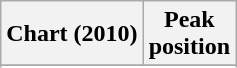<table class="wikitable">
<tr>
<th>Chart (2010)</th>
<th>Peak<br>position</th>
</tr>
<tr>
</tr>
<tr>
</tr>
</table>
